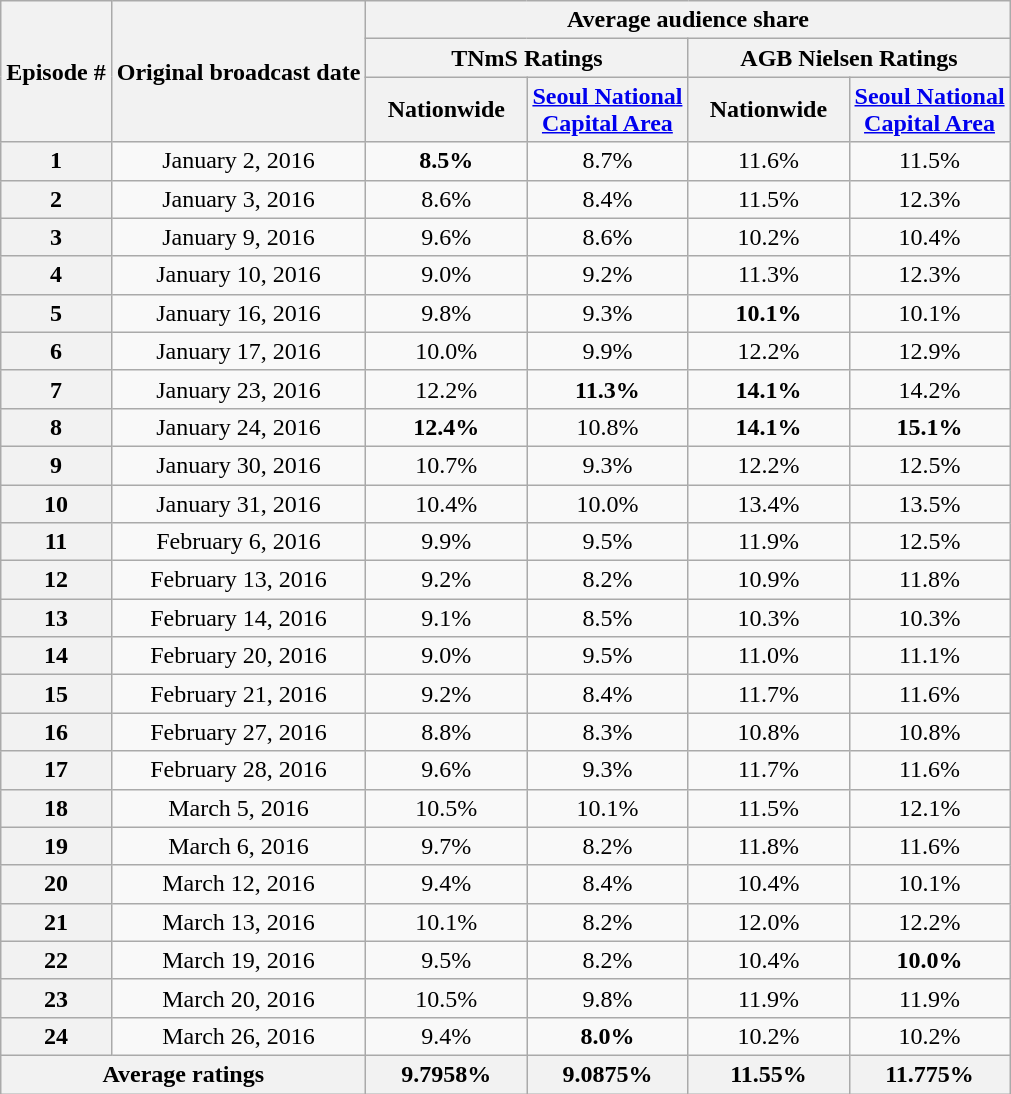<table class=wikitable style="text-align:center">
<tr>
<th rowspan="3">Episode #</th>
<th rowspan="3">Original broadcast date</th>
<th colspan="4">Average audience share</th>
</tr>
<tr>
<th colspan="2">TNmS Ratings</th>
<th colspan="2">AGB Nielsen Ratings</th>
</tr>
<tr>
<th width=100>Nationwide</th>
<th width=100><a href='#'>Seoul National Capital Area</a></th>
<th width=100>Nationwide</th>
<th width=100><a href='#'>Seoul National Capital Area</a></th>
</tr>
<tr>
<th>1</th>
<td>January 2, 2016</td>
<td><span><strong>8.5%</strong></span></td>
<td>8.7%</td>
<td>11.6%</td>
<td>11.5%</td>
</tr>
<tr>
<th>2</th>
<td>January 3, 2016</td>
<td>8.6%</td>
<td>8.4%</td>
<td>11.5%</td>
<td>12.3%</td>
</tr>
<tr>
<th>3</th>
<td>January 9, 2016</td>
<td>9.6%</td>
<td>8.6%</td>
<td>10.2%</td>
<td>10.4%</td>
</tr>
<tr>
<th>4</th>
<td>January 10, 2016</td>
<td>9.0%</td>
<td>9.2%</td>
<td>11.3%</td>
<td>12.3%</td>
</tr>
<tr>
<th>5</th>
<td>January 16, 2016</td>
<td>9.8%</td>
<td>9.3%</td>
<td><span><strong>10.1%</strong></span></td>
<td>10.1%</td>
</tr>
<tr>
<th>6</th>
<td>January 17, 2016</td>
<td>10.0%</td>
<td>9.9%</td>
<td>12.2%</td>
<td>12.9%</td>
</tr>
<tr>
<th>7</th>
<td>January 23, 2016</td>
<td>12.2%</td>
<td><span><strong>11.3%</strong></span></td>
<td><span><strong>14.1%</strong></span></td>
<td>14.2%</td>
</tr>
<tr>
<th>8</th>
<td>January 24, 2016</td>
<td><span><strong>12.4%</strong></span></td>
<td>10.8%</td>
<td><span><strong>14.1%</strong></span></td>
<td><span><strong>15.1%</strong></span></td>
</tr>
<tr>
<th>9</th>
<td>January 30, 2016</td>
<td>10.7%</td>
<td>9.3%</td>
<td>12.2%</td>
<td>12.5%</td>
</tr>
<tr>
<th>10</th>
<td>January 31, 2016</td>
<td>10.4%</td>
<td>10.0%</td>
<td>13.4%</td>
<td>13.5%</td>
</tr>
<tr>
<th>11</th>
<td>February 6, 2016</td>
<td>9.9%</td>
<td>9.5%</td>
<td>11.9%</td>
<td>12.5%</td>
</tr>
<tr>
<th>12</th>
<td>February 13, 2016</td>
<td>9.2%</td>
<td>8.2%</td>
<td>10.9%</td>
<td>11.8%</td>
</tr>
<tr>
<th>13</th>
<td>February 14, 2016</td>
<td>9.1%</td>
<td>8.5%</td>
<td>10.3%</td>
<td>10.3%</td>
</tr>
<tr>
<th>14</th>
<td>February 20, 2016</td>
<td>9.0%</td>
<td>9.5%</td>
<td>11.0%</td>
<td>11.1%</td>
</tr>
<tr>
<th>15</th>
<td>February 21, 2016</td>
<td>9.2%</td>
<td>8.4%</td>
<td>11.7%</td>
<td>11.6%</td>
</tr>
<tr>
<th>16</th>
<td>February 27, 2016</td>
<td>8.8%</td>
<td>8.3%</td>
<td>10.8%</td>
<td>10.8%</td>
</tr>
<tr>
<th>17</th>
<td>February 28, 2016</td>
<td>9.6%</td>
<td>9.3%</td>
<td>11.7%</td>
<td>11.6%</td>
</tr>
<tr>
<th>18</th>
<td>March 5, 2016</td>
<td>10.5%</td>
<td>10.1%</td>
<td>11.5%</td>
<td>12.1%</td>
</tr>
<tr>
<th>19</th>
<td>March 6, 2016</td>
<td>9.7%</td>
<td>8.2%</td>
<td>11.8%</td>
<td>11.6%</td>
</tr>
<tr>
<th>20</th>
<td>March 12, 2016</td>
<td>9.4%</td>
<td>8.4%</td>
<td>10.4%</td>
<td>10.1%</td>
</tr>
<tr>
<th>21</th>
<td>March 13, 2016</td>
<td>10.1%</td>
<td>8.2%</td>
<td>12.0%</td>
<td>12.2%</td>
</tr>
<tr>
<th>22</th>
<td>March 19, 2016</td>
<td>9.5%</td>
<td>8.2%</td>
<td>10.4%</td>
<td><span><strong>10.0%</strong></span></td>
</tr>
<tr>
<th>23</th>
<td>March 20, 2016</td>
<td>10.5%</td>
<td>9.8%</td>
<td>11.9%</td>
<td>11.9%</td>
</tr>
<tr>
<th>24</th>
<td>March 26, 2016</td>
<td>9.4%</td>
<td><span><strong>8.0%</strong></span></td>
<td>10.2%</td>
<td>10.2%</td>
</tr>
<tr>
<th colspan=2>Average ratings</th>
<th><span><strong>9.7958%</strong></span></th>
<th><span><strong>9.0875%</strong></span></th>
<th><span><strong>11.55%</strong></span></th>
<th><span><strong>11.775%</strong></span></th>
</tr>
</table>
